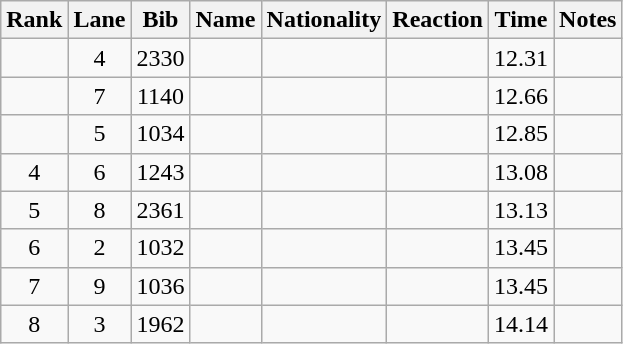<table class="wikitable sortable" style="text-align:center">
<tr>
<th>Rank</th>
<th>Lane</th>
<th>Bib</th>
<th>Name</th>
<th>Nationality</th>
<th>Reaction</th>
<th>Time</th>
<th>Notes</th>
</tr>
<tr>
<td></td>
<td>4</td>
<td>2330</td>
<td align=left></td>
<td align=left></td>
<td></td>
<td>12.31</td>
<td></td>
</tr>
<tr>
<td></td>
<td>7</td>
<td>1140</td>
<td align=left></td>
<td align=left></td>
<td></td>
<td>12.66</td>
<td></td>
</tr>
<tr>
<td></td>
<td>5</td>
<td>1034</td>
<td align=left></td>
<td align=left></td>
<td></td>
<td>12.85</td>
<td></td>
</tr>
<tr>
<td>4</td>
<td>6</td>
<td>1243</td>
<td align=left></td>
<td align=left></td>
<td></td>
<td>13.08</td>
<td></td>
</tr>
<tr>
<td>5</td>
<td>8</td>
<td>2361</td>
<td align=left></td>
<td align=left></td>
<td></td>
<td>13.13</td>
<td></td>
</tr>
<tr>
<td>6</td>
<td>2</td>
<td>1032</td>
<td align=left></td>
<td align=left></td>
<td></td>
<td>13.45</td>
<td></td>
</tr>
<tr>
<td>7</td>
<td>9</td>
<td>1036</td>
<td align=left></td>
<td align=left></td>
<td></td>
<td>13.45</td>
<td></td>
</tr>
<tr>
<td>8</td>
<td>3</td>
<td>1962</td>
<td align=left></td>
<td align=left></td>
<td></td>
<td>14.14</td>
<td></td>
</tr>
</table>
